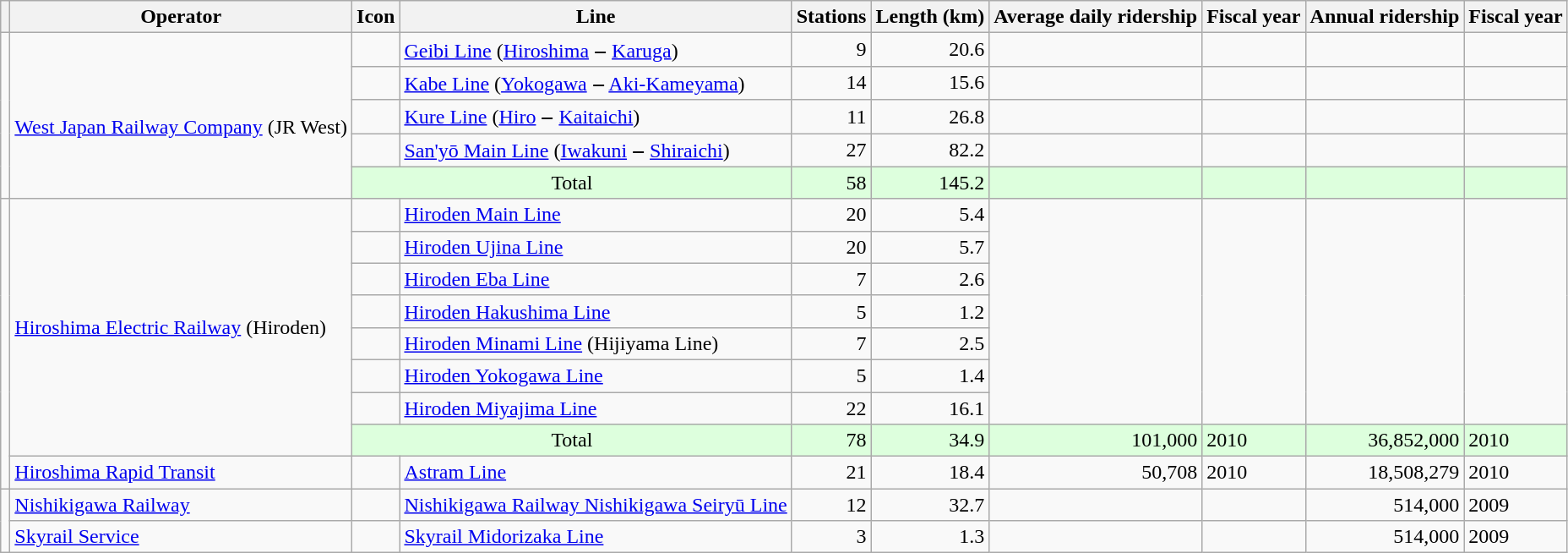<table class="wikitable sortable">
<tr>
<th></th>
<th>Operator</th>
<th>Icon</th>
<th>Line</th>
<th>Stations</th>
<th>Length (km)</th>
<th>Average daily ridership</th>
<th>Fiscal year</th>
<th>Annual ridership</th>
<th>Fiscal year</th>
</tr>
<tr>
<td rowspan="5" style="text-align:center"></td>
<td rowspan="5"><br><a href='#'>West Japan Railway Company</a> (JR West)</td>
<td></td>
<td><a href='#'>Geibi Line</a> (<a href='#'>Hiroshima</a> ‒ <a href='#'>Karuga</a>)</td>
<td style="text-align:right">9</td>
<td style="text-align:right">20.6</td>
<td></td>
<td></td>
<td></td>
<td></td>
</tr>
<tr>
<td></td>
<td><a href='#'>Kabe Line</a> (<a href='#'>Yokogawa</a> ‒ <a href='#'>Aki-Kameyama</a>)</td>
<td style="text-align:right">14</td>
<td style="text-align:right">15.6</td>
<td></td>
<td></td>
<td></td>
<td></td>
</tr>
<tr>
<td></td>
<td><a href='#'>Kure Line</a> (<a href='#'>Hiro</a> ‒ <a href='#'>Kaitaichi</a>)</td>
<td style="text-align:right">11</td>
<td style="text-align:right">26.8</td>
<td></td>
<td></td>
<td></td>
<td></td>
</tr>
<tr>
<td><br></td>
<td><a href='#'>San'yō Main Line</a> (<a href='#'>Iwakuni</a> ‒ <a href='#'>Shiraichi</a>)</td>
<td style="text-align:right">27</td>
<td style="text-align:right">82.2</td>
<td></td>
<td></td>
<td></td>
<td></td>
</tr>
<tr style="background:#ddffdd;">
<td colspan="2" style="text-align:center;">Total</td>
<td style="text-align:right">58</td>
<td style="text-align:right">145.2</td>
<td></td>
<td></td>
<td></td>
<td></td>
</tr>
<tr>
<td rowspan="9" style="text-align:center"></td>
<td rowspan="8"><a href='#'>Hiroshima Electric Railway</a> (Hiroden)</td>
<td></td>
<td><a href='#'>Hiroden Main Line</a></td>
<td style="text-align:right">20</td>
<td style="text-align:right">5.4</td>
<td rowspan="7" style="text-align:right"></td>
<td rowspan="7"></td>
<td rowspan="7" style="text-align:right"></td>
<td rowspan="7"></td>
</tr>
<tr>
<td></td>
<td><a href='#'>Hiroden Ujina Line</a></td>
<td style="text-align:right">20</td>
<td style="text-align:right">5.7</td>
</tr>
<tr>
<td></td>
<td><a href='#'>Hiroden Eba Line</a></td>
<td style="text-align:right">7</td>
<td style="text-align:right">2.6</td>
</tr>
<tr>
<td></td>
<td><a href='#'>Hiroden Hakushima Line</a></td>
<td style="text-align:right">5</td>
<td style="text-align:right">1.2</td>
</tr>
<tr>
<td></td>
<td><a href='#'>Hiroden Minami Line</a> (Hijiyama Line)</td>
<td style="text-align:right">7</td>
<td style="text-align:right">2.5</td>
</tr>
<tr>
<td></td>
<td><a href='#'>Hiroden Yokogawa Line</a></td>
<td style="text-align:right">5</td>
<td style="text-align:right">1.4</td>
</tr>
<tr>
<td></td>
<td><a href='#'>Hiroden Miyajima Line</a></td>
<td style="text-align:right">22</td>
<td style="text-align:right">16.1</td>
</tr>
<tr style="background:#ddffdd;">
<td colspan="2" style="text-align:center;">Total</td>
<td style="text-align:right">78</td>
<td style="text-align:right">34.9</td>
<td style="text-align:right">101,000</td>
<td>2010</td>
<td style="text-align:right">36,852,000</td>
<td>2010</td>
</tr>
<tr>
<td><a href='#'>Hiroshima Rapid Transit</a></td>
<td></td>
<td><a href='#'>Astram Line</a></td>
<td style="text-align:right">21</td>
<td style="text-align:right">18.4</td>
<td style="text-align:right">50,708</td>
<td>2010</td>
<td style="text-align:right">18,508,279</td>
<td>2010</td>
</tr>
<tr>
<td rowspan="2" style="text-align:center"></td>
<td><a href='#'>Nishikigawa Railway</a></td>
<td></td>
<td><a href='#'>Nishikigawa Railway Nishikigawa Seiryū Line</a></td>
<td style="text-align:right">12</td>
<td style="text-align:right">32.7</td>
<td></td>
<td></td>
<td style="text-align:right">514,000</td>
<td>2009</td>
</tr>
<tr>
<td><a href='#'>Skyrail Service</a></td>
<td></td>
<td><a href='#'>Skyrail Midorizaka Line</a></td>
<td style="text-align:right">3</td>
<td style="text-align:right">1.3</td>
<td></td>
<td></td>
<td style="text-align:right">514,000</td>
<td>2009</td>
</tr>
</table>
